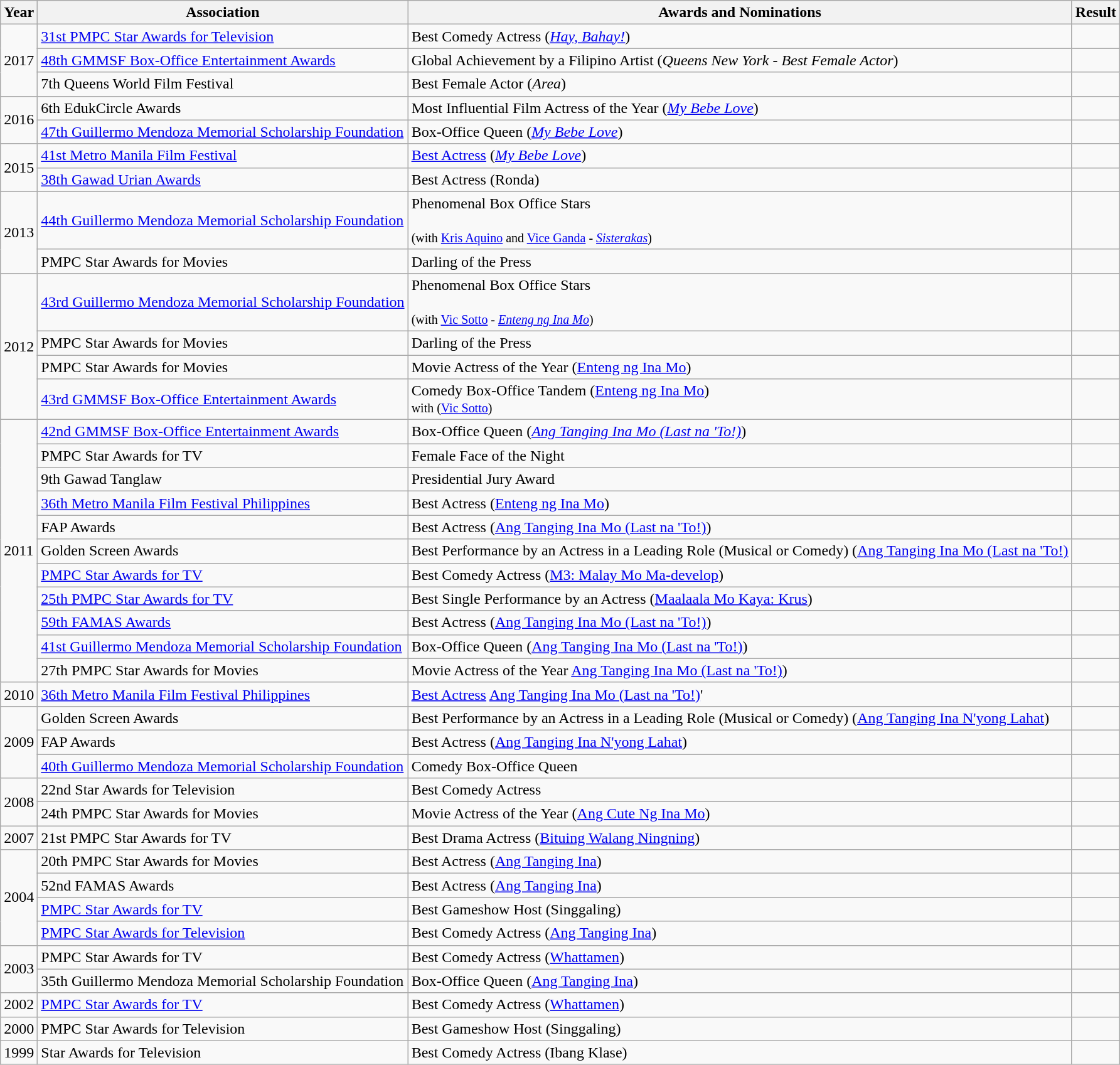<table class="wikitable">
<tr>
<th>Year</th>
<th>Association</th>
<th>Awards and Nominations</th>
<th>Result</th>
</tr>
<tr>
<td rowspan="3">2017</td>
<td><a href='#'>31st PMPC Star Awards for Television</a></td>
<td>Best Comedy Actress (<em><a href='#'>Hay, Bahay!</a></em>)</td>
<td></td>
</tr>
<tr>
<td><a href='#'>48th GMMSF Box-Office Entertainment Awards</a></td>
<td>Global Achievement by a Filipino Artist (<em>Queens New York - Best Female Actor</em>)</td>
<td></td>
</tr>
<tr>
<td>7th Queens World Film Festival</td>
<td>Best Female Actor (<em>Area</em>)</td>
<td></td>
</tr>
<tr>
<td rowspan=2>2016</td>
<td>6th EdukCircle Awards</td>
<td>Most Influential Film Actress of the Year (<em><a href='#'>My Bebe Love</a></em>)</td>
<td></td>
</tr>
<tr>
<td><a href='#'>47th Guillermo Mendoza Memorial Scholarship Foundation</a></td>
<td>Box-Office Queen (<em><a href='#'>My Bebe Love</a></em>)</td>
<td></td>
</tr>
<tr>
<td rowspan=2>2015</td>
<td><a href='#'>41st Metro Manila Film Festival</a></td>
<td><a href='#'>Best Actress</a> (<em><a href='#'>My Bebe Love</a></em>)</td>
<td></td>
</tr>
<tr>
<td><a href='#'>38th Gawad Urian Awards</a></td>
<td>Best Actress (Ronda)</td>
<td></td>
</tr>
<tr>
<td rowspan=2>2013</td>
<td><a href='#'>44th Guillermo Mendoza Memorial Scholarship Foundation</a></td>
<td>Phenomenal Box Office Stars <br><br><small>(with <a href='#'>Kris Aquino</a> and <a href='#'>Vice Ganda</a> - <em><a href='#'>Sisterakas</a></em>)</small></td>
<td></td>
</tr>
<tr>
<td>PMPC Star Awards for Movies</td>
<td>Darling of the Press</td>
<td></td>
</tr>
<tr>
<td rowspan=4>2012</td>
<td><a href='#'>43rd Guillermo Mendoza Memorial Scholarship Foundation</a></td>
<td>Phenomenal Box Office Stars <br><br><small>(with <a href='#'>Vic Sotto</a> - <em><a href='#'>Enteng ng Ina Mo</a></em>)</small></td>
<td></td>
</tr>
<tr>
<td>PMPC Star Awards for Movies</td>
<td>Darling of the Press</td>
<td></td>
</tr>
<tr>
<td>PMPC Star Awards for Movies</td>
<td>Movie Actress of the Year (<a href='#'>Enteng ng Ina Mo</a>)</td>
<td></td>
</tr>
<tr>
<td><a href='#'>43rd GMMSF Box-Office Entertainment Awards</a></td>
<td>Comedy Box-Office Tandem (<a href='#'>Enteng ng Ina Mo</a>)<br><small>with (<a href='#'>Vic Sotto</a>)</small></td>
<td></td>
</tr>
<tr>
<td rowspan=11>2011</td>
<td><a href='#'>42nd GMMSF Box-Office Entertainment Awards</a></td>
<td>Box-Office Queen (<em><a href='#'>Ang Tanging Ina Mo (Last na 'To!)</a></em>)</td>
<td></td>
</tr>
<tr>
<td>PMPC Star Awards for TV</td>
<td>Female Face of the Night</td>
<td></td>
</tr>
<tr>
<td>9th Gawad Tanglaw</td>
<td>Presidential Jury Award</td>
<td></td>
</tr>
<tr>
<td><a href='#'>36th Metro Manila Film Festival Philippines</a></td>
<td>Best Actress (<a href='#'>Enteng ng Ina Mo</a>)</td>
<td></td>
</tr>
<tr>
<td>FAP Awards</td>
<td>Best Actress (<a href='#'>Ang Tanging Ina Mo (Last na 'To!)</a>)</td>
<td></td>
</tr>
<tr>
<td>Golden Screen Awards</td>
<td>Best Performance by an Actress in a Leading Role (Musical or Comedy) (<a href='#'>Ang Tanging Ina Mo (Last na 'To!)</a></td>
<td></td>
</tr>
<tr>
<td><a href='#'>PMPC Star Awards for TV</a></td>
<td>Best Comedy Actress (<a href='#'>M3: Malay Mo Ma-develop</a>)</td>
<td></td>
</tr>
<tr>
<td><a href='#'>25th PMPC Star Awards for TV</a></td>
<td>Best Single Performance by an Actress (<a href='#'>Maalaala Mo Kaya: Krus</a>)</td>
<td></td>
</tr>
<tr>
<td><a href='#'>59th FAMAS Awards</a></td>
<td>Best Actress (<a href='#'>Ang Tanging Ina Mo (Last na 'To!)</a>)</td>
<td></td>
</tr>
<tr>
<td><a href='#'>41st Guillermo Mendoza Memorial Scholarship Foundation</a></td>
<td>Box-Office Queen (<a href='#'>Ang Tanging Ina Mo (Last na 'To!)</a>)</td>
<td></td>
</tr>
<tr>
<td>27th PMPC Star Awards for Movies</td>
<td>Movie Actress of the Year <a href='#'>Ang Tanging Ina Mo (Last na 'To!)</a>)</td>
<td></td>
</tr>
<tr>
<td>2010</td>
<td><a href='#'>36th Metro Manila Film Festival Philippines</a></td>
<td><a href='#'>Best Actress</a> <a href='#'>Ang Tanging Ina Mo (Last na 'To!)</a>'</td>
<td></td>
</tr>
<tr>
<td rowspan=3>2009</td>
<td>Golden Screen Awards</td>
<td>Best Performance by an Actress in a Leading Role (Musical or Comedy) (<a href='#'>Ang Tanging Ina N'yong Lahat</a>)</td>
<td></td>
</tr>
<tr>
<td>FAP Awards</td>
<td>Best Actress (<a href='#'>Ang Tanging Ina N'yong Lahat</a>)</td>
<td></td>
</tr>
<tr>
<td><a href='#'>40th Guillermo Mendoza Memorial Scholarship Foundation</a></td>
<td>Comedy Box-Office Queen</td>
<td></td>
</tr>
<tr>
<td rowspan=2>2008</td>
<td>22nd Star Awards for Television</td>
<td>Best Comedy Actress</td>
<td></td>
</tr>
<tr>
<td>24th PMPC Star Awards for Movies</td>
<td>Movie Actress of the Year (<a href='#'>Ang Cute Ng Ina Mo</a>)</td>
<td></td>
</tr>
<tr>
<td>2007</td>
<td>21st PMPC Star Awards for TV</td>
<td>Best Drama Actress (<a href='#'>Bituing Walang Ningning</a>)</td>
<td></td>
</tr>
<tr>
<td rowspan="4">2004</td>
<td>20th PMPC Star Awards for Movies</td>
<td>Best Actress (<a href='#'>Ang Tanging Ina</a>)</td>
<td></td>
</tr>
<tr>
<td>52nd FAMAS Awards</td>
<td>Best Actress (<a href='#'>Ang Tanging Ina</a>)</td>
<td></td>
</tr>
<tr>
<td><a href='#'>PMPC Star Awards for TV</a></td>
<td>Best Gameshow Host (Singgaling)</td>
<td></td>
</tr>
<tr>
<td><a href='#'>PMPC Star Awards for Television</a></td>
<td>Best Comedy Actress (<a href='#'>Ang Tanging Ina</a>)</td>
<td></td>
</tr>
<tr>
<td rowspan="2">2003</td>
<td>PMPC Star Awards for TV</td>
<td>Best Comedy Actress (<a href='#'>Whattamen</a>)</td>
<td></td>
</tr>
<tr>
<td>35th Guillermo Mendoza Memorial Scholarship Foundation</td>
<td>Box-Office Queen (<a href='#'>Ang Tanging Ina</a>)</td>
<td></td>
</tr>
<tr>
<td>2002</td>
<td><a href='#'>PMPC Star Awards for TV</a></td>
<td>Best Comedy Actress (<a href='#'>Whattamen</a>)</td>
<td></td>
</tr>
<tr>
<td>2000</td>
<td>PMPC Star Awards for Television</td>
<td>Best Gameshow Host (Singgaling)</td>
<td></td>
</tr>
<tr>
<td>1999</td>
<td>Star Awards for Television</td>
<td>Best Comedy Actress (Ibang Klase)</td>
<td></td>
</tr>
</table>
